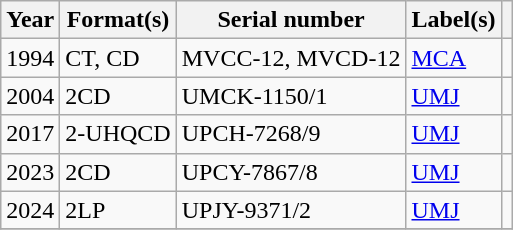<table class="wikitable sortable plainrowheaders">
<tr>
<th scope="col">Year</th>
<th scope="col">Format(s)</th>
<th scope="col">Serial number</th>
<th scope="col">Label(s)</th>
<th scope="col"></th>
</tr>
<tr>
<td>1994</td>
<td>CT, CD</td>
<td>MVCC-12, MVCD-12</td>
<td><a href='#'>MCA</a></td>
<td></td>
</tr>
<tr>
<td>2004</td>
<td>2CD</td>
<td>UMCK-1150/1</td>
<td><a href='#'>UMJ</a></td>
<td></td>
</tr>
<tr>
<td>2017</td>
<td>2-UHQCD</td>
<td>UPCH-7268/9</td>
<td><a href='#'>UMJ</a></td>
<td></td>
</tr>
<tr>
<td>2023</td>
<td>2CD</td>
<td>UPCY-7867/8</td>
<td><a href='#'>UMJ</a></td>
<td></td>
</tr>
<tr>
<td>2024</td>
<td>2LP</td>
<td>UPJY-9371/2</td>
<td><a href='#'>UMJ</a></td>
<td></td>
</tr>
<tr>
</tr>
</table>
